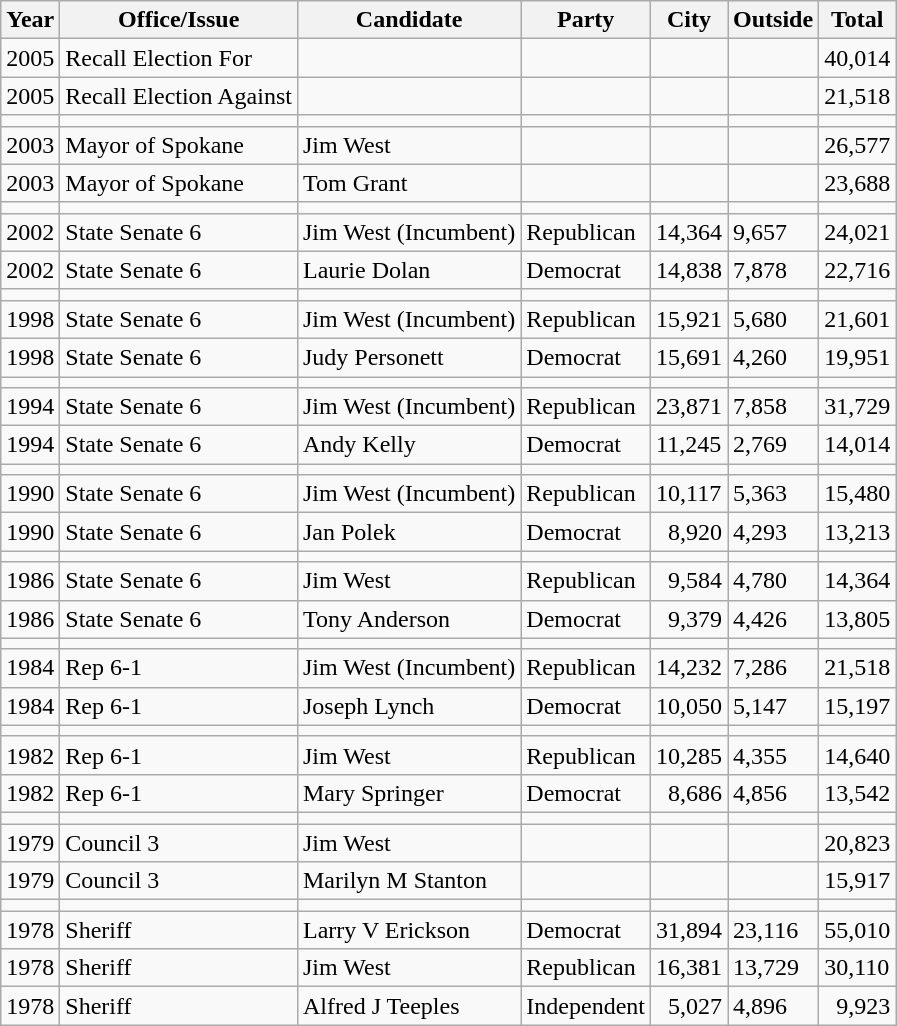<table class="wikitable">
<tr>
<th>Year</th>
<th>Office/Issue</th>
<th>Candidate</th>
<th>Party</th>
<th>City</th>
<th>Outside</th>
<th>Total</th>
</tr>
<tr>
<td>2005</td>
<td>Recall Election For</td>
<td></td>
<td></td>
<td></td>
<td></td>
<td>40,014</td>
</tr>
<tr>
<td>2005</td>
<td>Recall Election Against</td>
<td></td>
<td></td>
<td></td>
<td></td>
<td>21,518</td>
</tr>
<tr>
<td></td>
<td></td>
<td></td>
<td></td>
<td></td>
<td></td>
<td></td>
</tr>
<tr>
<td>2003</td>
<td>Mayor of Spokane</td>
<td>Jim West</td>
<td></td>
<td></td>
<td></td>
<td>26,577</td>
</tr>
<tr>
<td>2003</td>
<td>Mayor of Spokane</td>
<td>Tom Grant</td>
<td></td>
<td></td>
<td></td>
<td>23,688</td>
</tr>
<tr>
<td></td>
<td></td>
<td></td>
<td></td>
<td></td>
<td></td>
<td></td>
</tr>
<tr>
<td>2002</td>
<td>State Senate 6</td>
<td>Jim West (Incumbent)</td>
<td>Republican</td>
<td>14,364</td>
<td>9,657</td>
<td>24,021</td>
</tr>
<tr>
<td>2002</td>
<td>State Senate 6</td>
<td>Laurie Dolan</td>
<td>Democrat</td>
<td>14,838</td>
<td>7,878</td>
<td>22,716</td>
</tr>
<tr>
<td></td>
<td></td>
<td></td>
<td></td>
<td></td>
<td></td>
<td></td>
</tr>
<tr>
<td>1998</td>
<td>State Senate 6</td>
<td>Jim West (Incumbent)</td>
<td>Republican</td>
<td>15,921</td>
<td>5,680</td>
<td>21,601</td>
</tr>
<tr>
<td>1998</td>
<td>State Senate 6</td>
<td>Judy Personett</td>
<td>Democrat</td>
<td>15,691</td>
<td>4,260</td>
<td>19,951</td>
</tr>
<tr>
<td></td>
<td></td>
<td></td>
<td></td>
<td></td>
<td></td>
<td></td>
</tr>
<tr>
<td>1994</td>
<td>State Senate 6</td>
<td>Jim West (Incumbent)</td>
<td>Republican</td>
<td>23,871</td>
<td>7,858</td>
<td>31,729</td>
</tr>
<tr>
<td>1994</td>
<td>State Senate 6</td>
<td>Andy Kelly</td>
<td>Democrat</td>
<td>11,245</td>
<td>2,769</td>
<td>14,014</td>
</tr>
<tr>
<td></td>
<td></td>
<td></td>
<td></td>
<td></td>
<td></td>
<td></td>
</tr>
<tr>
<td>1990</td>
<td>State Senate 6</td>
<td>Jim West (Incumbent)</td>
<td>Republican</td>
<td>10,117</td>
<td>5,363</td>
<td>15,480</td>
</tr>
<tr>
<td>1990</td>
<td>State Senate 6</td>
<td>Jan Polek</td>
<td>Democrat</td>
<td align=right>8,920</td>
<td>4,293</td>
<td>13,213</td>
</tr>
<tr>
<td></td>
<td></td>
<td></td>
<td></td>
<td></td>
<td></td>
<td></td>
</tr>
<tr>
<td>1986</td>
<td>State Senate 6</td>
<td>Jim West</td>
<td>Republican</td>
<td align=right>9,584</td>
<td>4,780</td>
<td>14,364</td>
</tr>
<tr>
<td>1986</td>
<td>State Senate 6</td>
<td>Tony Anderson</td>
<td>Democrat</td>
<td align=right>9,379</td>
<td>4,426</td>
<td>13,805</td>
</tr>
<tr>
<td></td>
<td></td>
<td></td>
<td></td>
<td></td>
<td></td>
<td></td>
</tr>
<tr>
<td>1984</td>
<td>Rep 6-1</td>
<td>Jim West (Incumbent)</td>
<td>Republican</td>
<td>14,232</td>
<td>7,286</td>
<td>21,518</td>
</tr>
<tr>
<td>1984</td>
<td>Rep 6-1</td>
<td>Joseph Lynch</td>
<td>Democrat</td>
<td>10,050</td>
<td>5,147</td>
<td>15,197</td>
</tr>
<tr>
<td></td>
<td></td>
<td></td>
<td></td>
<td></td>
<td></td>
<td></td>
</tr>
<tr>
<td>1982</td>
<td>Rep 6-1</td>
<td>Jim West</td>
<td>Republican</td>
<td>10,285</td>
<td>4,355</td>
<td>14,640</td>
</tr>
<tr>
<td>1982</td>
<td>Rep 6-1</td>
<td>Mary Springer</td>
<td>Democrat</td>
<td align=right>8,686</td>
<td>4,856</td>
<td>13,542</td>
</tr>
<tr>
<td></td>
<td></td>
<td></td>
<td></td>
<td></td>
<td></td>
<td></td>
</tr>
<tr>
<td>1979</td>
<td>Council 3</td>
<td>Jim West</td>
<td></td>
<td></td>
<td></td>
<td>20,823</td>
</tr>
<tr>
<td>1979</td>
<td>Council 3</td>
<td>Marilyn M Stanton</td>
<td></td>
<td></td>
<td></td>
<td>15,917</td>
</tr>
<tr>
<td></td>
<td></td>
<td></td>
<td></td>
<td></td>
<td></td>
<td></td>
</tr>
<tr>
<td>1978</td>
<td>Sheriff</td>
<td>Larry V Erickson</td>
<td>Democrat</td>
<td>31,894</td>
<td>23,116</td>
<td>55,010</td>
</tr>
<tr>
<td>1978</td>
<td>Sheriff</td>
<td>Jim West</td>
<td>Republican</td>
<td>16,381</td>
<td>13,729</td>
<td>30,110</td>
</tr>
<tr>
<td>1978</td>
<td>Sheriff</td>
<td>Alfred J Teeples</td>
<td>Independent</td>
<td align=right>5,027</td>
<td>4,896</td>
<td align=right>9,923</td>
</tr>
</table>
